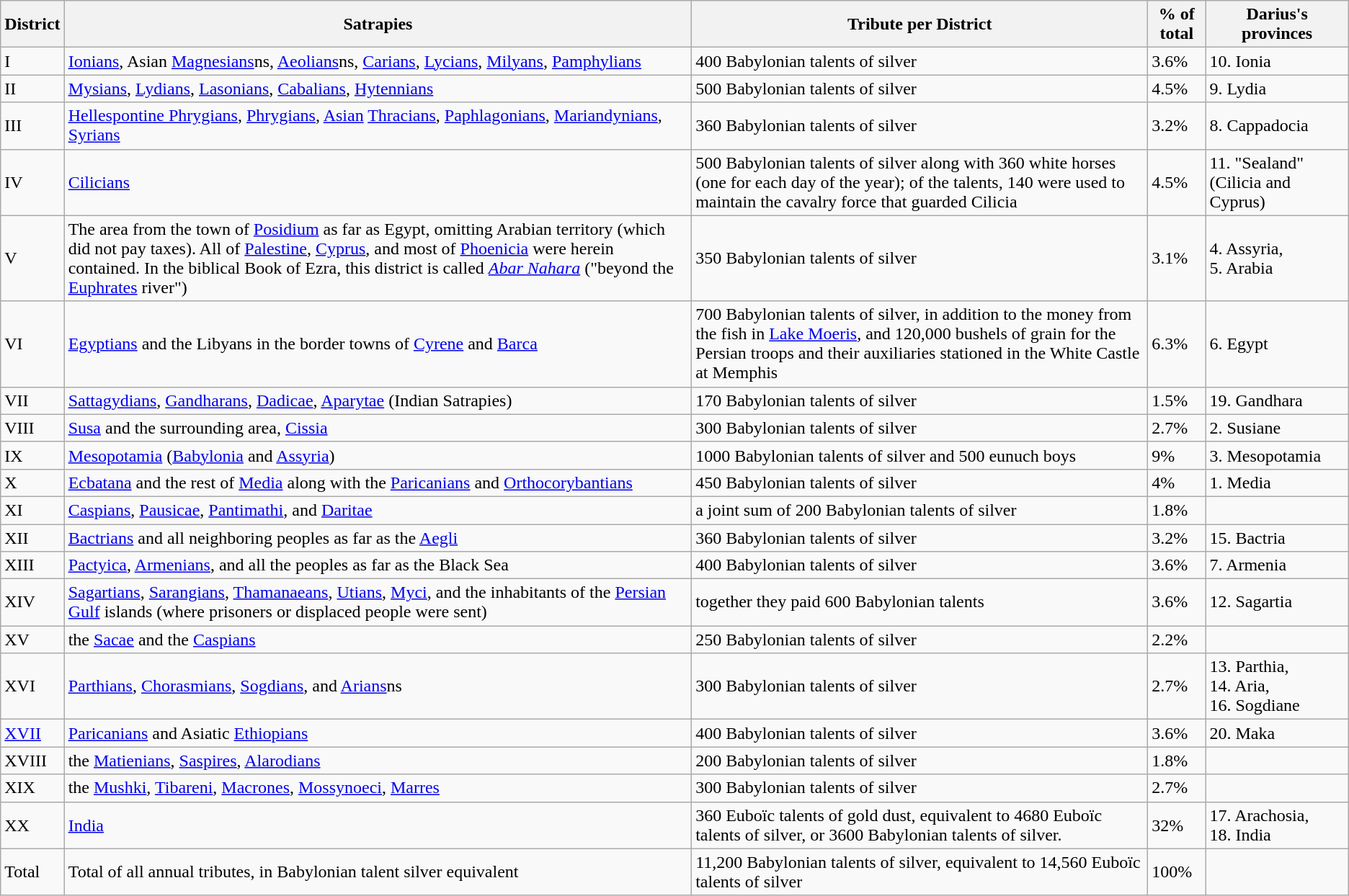<table class="wikitable nowraplinks" valign="top">
<tr>
<th>District</th>
<th>Satrapies</th>
<th>Tribute per District</th>
<th>% of total</th>
<th>Darius's provinces</th>
</tr>
<tr>
<td>I</td>
<td><a href='#'>Ionians</a>, Asian <a href='#'>Magnesians</a>ns, <a href='#'>Aeolians</a>ns, <a href='#'>Carians</a>, <a href='#'>Lycians</a>, <a href='#'>Milyans</a>, <a href='#'>Pamphylians</a></td>
<td>400 Babylonian talents of silver</td>
<td>3.6%</td>
<td>10. Ionia</td>
</tr>
<tr>
<td>II</td>
<td><a href='#'>Mysians</a>, <a href='#'>Lydians</a>, <a href='#'>Lasonians</a>, <a href='#'>Cabalians</a>, <a href='#'>Hytennians</a></td>
<td>500 Babylonian talents of silver</td>
<td>4.5%</td>
<td>9. Lydia</td>
</tr>
<tr>
<td>III</td>
<td><a href='#'>Hellespontine Phrygians</a>, <a href='#'>Phrygians</a>, <a href='#'>Asian</a> <a href='#'>Thracians</a>, <a href='#'>Paphlagonians</a>, <a href='#'>Mariandynians</a>, <a href='#'>Syrians</a></td>
<td>360 Babylonian talents of silver</td>
<td>3.2%</td>
<td>8. Cappadocia</td>
</tr>
<tr>
<td>IV</td>
<td><a href='#'>Cilicians</a></td>
<td>500 Babylonian talents of silver along with 360 white horses (one for each day of the year); of the talents, 140 were used to maintain the cavalry force that guarded Cilicia</td>
<td>4.5%</td>
<td>11. "Sealand" (Cilicia and Cyprus)</td>
</tr>
<tr>
<td>V</td>
<td>The area from the town of <a href='#'>Posidium</a> as far as Egypt, omitting Arabian territory (which did not pay taxes). All  of <a href='#'>Palestine</a>, <a href='#'>Cyprus</a>, and most of <a href='#'>Phoenicia</a> were herein contained. In the biblical Book of Ezra, this district is called <em><a href='#'>Abar Nahara</a></em> ("beyond the <a href='#'>Euphrates</a> river")</td>
<td>350 Babylonian talents of silver</td>
<td>3.1%</td>
<td>4. Assyria, <br>5. Arabia</td>
</tr>
<tr>
<td>VI</td>
<td><a href='#'>Egyptians</a> and the Libyans in the border towns of <a href='#'>Cyrene</a> and <a href='#'>Barca</a></td>
<td>700 Babylonian talents of silver, in addition to the money from the fish in <a href='#'>Lake Moeris</a>, and 120,000 bushels of grain for the Persian troops and their auxiliaries stationed in the White Castle at Memphis</td>
<td>6.3%</td>
<td>6. Egypt</td>
</tr>
<tr>
<td>VII</td>
<td><a href='#'>Sattagydians</a>, <a href='#'>Gandharans</a>, <a href='#'>Dadicae</a>, <a href='#'>Aparytae</a> (Indian Satrapies)</td>
<td>170 Babylonian talents of silver</td>
<td>1.5%</td>
<td>19. Gandhara</td>
</tr>
<tr>
<td>VIII</td>
<td><a href='#'>Susa</a> and the surrounding area, <a href='#'>Cissia</a></td>
<td>300 Babylonian talents of silver</td>
<td>2.7%</td>
<td>2. Susiane</td>
</tr>
<tr>
<td>IX</td>
<td><a href='#'>Mesopotamia</a> (<a href='#'>Babylonia</a> and <a href='#'>Assyria</a>)</td>
<td>1000 Babylonian talents of silver and 500 eunuch boys</td>
<td>9%</td>
<td>3. Mesopotamia</td>
</tr>
<tr>
<td>X</td>
<td><a href='#'>Ecbatana</a> and the rest of <a href='#'>Media</a> along with the <a href='#'>Paricanians</a> and <a href='#'>Orthocorybantians</a></td>
<td>450 Babylonian talents of silver</td>
<td>4%</td>
<td>1. Media</td>
</tr>
<tr>
<td>XI</td>
<td><a href='#'>Caspians</a>, <a href='#'>Pausicae</a>, <a href='#'>Pantimathi</a>, and <a href='#'>Daritae</a></td>
<td>a joint sum of 200 Babylonian talents of silver</td>
<td>1.8%</td>
<td></td>
</tr>
<tr>
<td>XII</td>
<td><a href='#'>Bactrians</a> and all neighboring peoples as far as the <a href='#'>Aegli</a></td>
<td>360 Babylonian talents of silver</td>
<td>3.2%</td>
<td>15. Bactria</td>
</tr>
<tr>
<td>XIII</td>
<td><a href='#'>Pactyica</a>, <a href='#'>Armenians</a>, and all the peoples as far as the Black Sea</td>
<td>400 Babylonian talents of silver</td>
<td>3.6%</td>
<td>7. Armenia</td>
</tr>
<tr>
<td>XIV</td>
<td><a href='#'>Sagartians</a>, <a href='#'>Sarangians</a>, <a href='#'>Thamanaeans</a>, <a href='#'>Utians</a>, <a href='#'>Myci</a>, and the inhabitants of the <a href='#'>Persian Gulf</a> islands (where prisoners or displaced people were sent)</td>
<td>together they paid 600 Babylonian talents</td>
<td>3.6%</td>
<td>12. Sagartia</td>
</tr>
<tr>
<td>XV</td>
<td>the <a href='#'>Sacae</a> and the <a href='#'>Caspians</a></td>
<td>250 Babylonian talents of silver</td>
<td>2.2%</td>
<td></td>
</tr>
<tr>
<td>XVI</td>
<td><a href='#'>Parthians</a>, <a href='#'>Chorasmians</a>, <a href='#'>Sogdians</a>, and <a href='#'>Arians</a>ns</td>
<td>300 Babylonian talents of silver</td>
<td>2.7%</td>
<td>13. Parthia, <br>14. Aria, <br>16. Sogdiane</td>
</tr>
<tr>
<td><a href='#'>XVII</a></td>
<td><a href='#'>Paricanians</a> and Asiatic <a href='#'>Ethiopians</a></td>
<td>400 Babylonian talents of silver</td>
<td>3.6%</td>
<td>20. Maka</td>
</tr>
<tr>
<td>XVIII</td>
<td>the <a href='#'>Matienians</a>, <a href='#'>Saspires</a>, <a href='#'>Alarodians</a></td>
<td>200 Babylonian talents of silver</td>
<td>1.8%</td>
<td></td>
</tr>
<tr>
<td>XIX</td>
<td>the <a href='#'>Mushki</a>, <a href='#'>Tibareni</a>, <a href='#'>Macrones</a>, <a href='#'>Mossynoeci</a>, <a href='#'>Marres</a></td>
<td>300 Babylonian talents of silver</td>
<td>2.7%</td>
<td></td>
</tr>
<tr>
<td>XX</td>
<td><a href='#'>India</a></td>
<td>360 Euboïc talents of gold dust, equivalent to 4680 Euboïc talents of silver, or 3600 Babylonian talents of silver.</td>
<td>32%</td>
<td>17. Arachosia, <br>18. India</td>
</tr>
<tr>
<td>Total</td>
<td>Total of all annual tributes, in Babylonian talent silver equivalent</td>
<td>11,200 Babylonian talents of silver, equivalent to 14,560 Euboïc talents of silver</td>
<td>100%</td>
<td></td>
</tr>
</table>
